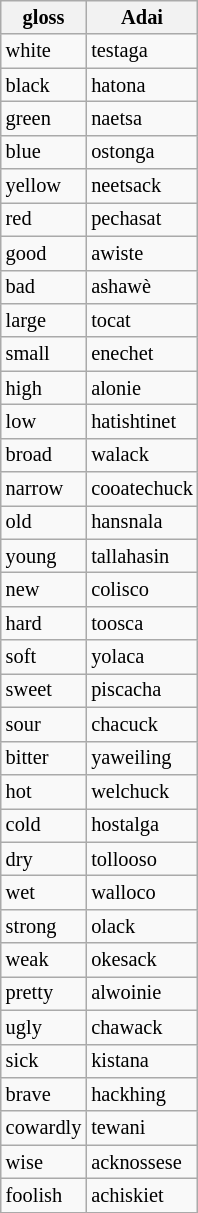<table class="wikitable sortable" style="font-size: 85%">
<tr>
<th>gloss</th>
<th>Adai</th>
</tr>
<tr>
<td>white</td>
<td>testaga</td>
</tr>
<tr>
<td>black</td>
<td>hatona</td>
</tr>
<tr>
<td>green</td>
<td>naetsa</td>
</tr>
<tr>
<td>blue</td>
<td>ostonga</td>
</tr>
<tr>
<td>yellow</td>
<td>neetsack</td>
</tr>
<tr>
<td>red</td>
<td>pechasat</td>
</tr>
<tr>
<td>good</td>
<td>awiste</td>
</tr>
<tr>
<td>bad</td>
<td>ashawè</td>
</tr>
<tr>
<td>large</td>
<td>tocat</td>
</tr>
<tr>
<td>small</td>
<td>enechet</td>
</tr>
<tr>
<td>high</td>
<td>alonie</td>
</tr>
<tr>
<td>low</td>
<td>hatishtinet</td>
</tr>
<tr>
<td>broad</td>
<td>walack</td>
</tr>
<tr>
<td>narrow</td>
<td>cooatechuck</td>
</tr>
<tr>
<td>old</td>
<td>hansnala</td>
</tr>
<tr>
<td>young</td>
<td>tallahasin</td>
</tr>
<tr>
<td>new</td>
<td>colisco</td>
</tr>
<tr>
<td>hard</td>
<td>toosca</td>
</tr>
<tr>
<td>soft</td>
<td>yolaca</td>
</tr>
<tr>
<td>sweet</td>
<td>piscacha</td>
</tr>
<tr>
<td>sour</td>
<td>chacuck</td>
</tr>
<tr>
<td>bitter</td>
<td>yaweiling</td>
</tr>
<tr>
<td>hot</td>
<td>welchuck</td>
</tr>
<tr>
<td>cold</td>
<td>hostalga</td>
</tr>
<tr>
<td>dry</td>
<td>tollooso</td>
</tr>
<tr>
<td>wet</td>
<td>walloco</td>
</tr>
<tr>
<td>strong</td>
<td>olack</td>
</tr>
<tr>
<td>weak</td>
<td>okesack</td>
</tr>
<tr>
<td>pretty</td>
<td>alwoinie</td>
</tr>
<tr>
<td>ugly</td>
<td>chawack</td>
</tr>
<tr>
<td>sick</td>
<td>kistana</td>
</tr>
<tr>
<td>brave</td>
<td>hackhing</td>
</tr>
<tr>
<td>cowardly</td>
<td>tewani</td>
</tr>
<tr>
<td>wise</td>
<td>acknossese</td>
</tr>
<tr>
<td>foolish</td>
<td>achiskiet</td>
</tr>
</table>
